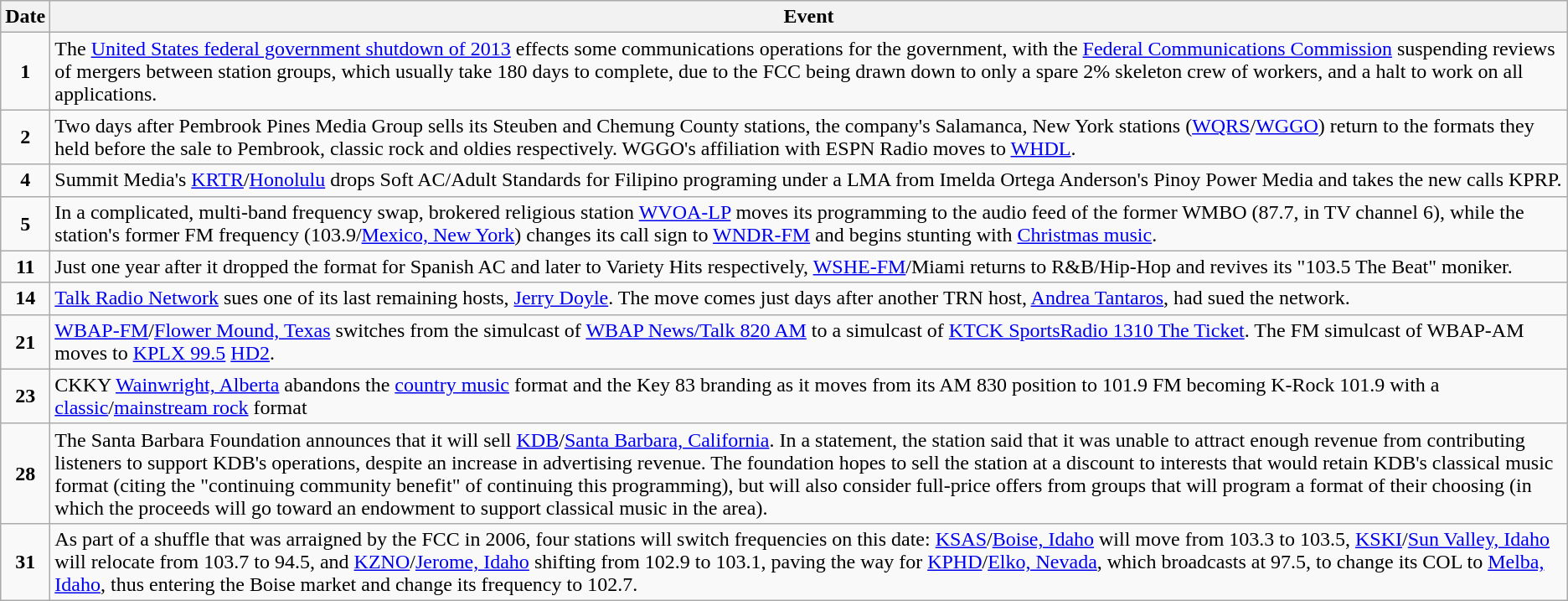<table class="wikitable">
<tr>
<th>Date</th>
<th>Event</th>
</tr>
<tr>
<td style="text-align:center;"><strong>1</strong></td>
<td>The <a href='#'>United States federal government shutdown of 2013</a> effects some communications operations for the government, with the <a href='#'>Federal Communications Commission</a> suspending reviews of mergers between station groups, which usually take 180 days to complete, due to the FCC being drawn down to only a spare 2% skeleton crew of workers, and a halt to work on all applications.</td>
</tr>
<tr>
<td style="text-align:center;"><strong>2</strong></td>
<td>Two days after Pembrook Pines Media Group sells its Steuben and Chemung County stations, the company's Salamanca, New York stations (<a href='#'>WQRS</a>/<a href='#'>WGGO</a>) return to the formats they held before the sale to Pembrook, classic rock and oldies respectively. WGGO's affiliation with ESPN Radio moves to <a href='#'>WHDL</a>.</td>
</tr>
<tr>
<td style="text-align:center;"><strong>4</strong></td>
<td>Summit Media's <a href='#'>KRTR</a>/<a href='#'>Honolulu</a> drops Soft AC/Adult Standards for Filipino programing under a LMA from Imelda Ortega Anderson's Pinoy Power Media and takes the new calls KPRP.</td>
</tr>
<tr>
<td style="text-align:center;"><strong>5</strong></td>
<td>In a complicated, multi-band frequency swap, brokered religious station <a href='#'>WVOA-LP</a> moves its programming to the audio feed of the former WMBO (87.7, in TV channel 6), while the station's former FM frequency (103.9/<a href='#'>Mexico, New York</a>) changes its call sign to <a href='#'>WNDR-FM</a> and begins stunting with <a href='#'>Christmas music</a>.</td>
</tr>
<tr>
<td style="text-align:center;"><strong>11</strong></td>
<td>Just one year after it dropped the format for Spanish AC and later to Variety Hits respectively, <a href='#'>WSHE-FM</a>/Miami returns to R&B/Hip-Hop and revives its "103.5 The Beat" moniker.</td>
</tr>
<tr>
<td style="text-align:center;"><strong>14</strong></td>
<td><a href='#'>Talk Radio Network</a> sues one of its last remaining hosts, <a href='#'>Jerry Doyle</a>. The move comes just days after another TRN host, <a href='#'>Andrea Tantaros</a>, had sued the network.</td>
</tr>
<tr>
<td style="text-align:center;"><strong>21</strong></td>
<td><a href='#'>WBAP-FM</a>/<a href='#'>Flower Mound, Texas</a> switches from the simulcast of <a href='#'>WBAP News/Talk 820 AM</a> to a simulcast of <a href='#'>KTCK SportsRadio 1310 The Ticket</a>. The FM simulcast of WBAP-AM moves to <a href='#'>KPLX 99.5</a> <a href='#'>HD2</a>.</td>
</tr>
<tr>
<td style="text-align:center;"><strong>23</strong></td>
<td>CKKY <a href='#'>Wainwright, Alberta</a> abandons the <a href='#'>country music</a> format and the Key 83 branding as it moves from its AM 830 position to 101.9 FM becoming K-Rock 101.9 with a <a href='#'>classic</a>/<a href='#'>mainstream rock</a> format</td>
</tr>
<tr>
<td style="text-align:center;"><strong>28</strong></td>
<td>The Santa Barbara Foundation announces that it will sell <a href='#'>KDB</a>/<a href='#'>Santa Barbara, California</a>. In a statement, the station said that it was unable to attract enough revenue from contributing listeners to support KDB's operations, despite an increase in advertising revenue. The foundation hopes to sell the station at a discount to interests that would retain KDB's classical music format (citing the "continuing community benefit" of continuing this programming), but will also consider full-price offers from groups that will program a format of their choosing (in which the proceeds will go toward an endowment to support classical music in the area).</td>
</tr>
<tr>
<td style="text-align:center;"><strong>31</strong></td>
<td>As part of a shuffle that was arraigned by the FCC in 2006, four stations will switch frequencies on this date: <a href='#'>KSAS</a>/<a href='#'>Boise, Idaho</a> will move from 103.3 to 103.5, <a href='#'>KSKI</a>/<a href='#'>Sun Valley, Idaho</a> will relocate from 103.7 to 94.5, and <a href='#'>KZNO</a>/<a href='#'>Jerome, Idaho</a> shifting from 102.9 to 103.1, paving the way for <a href='#'>KPHD</a>/<a href='#'>Elko, Nevada</a>, which broadcasts at 97.5, to change its COL to <a href='#'>Melba, Idaho</a>, thus entering the Boise market and change its frequency to 102.7.</td>
</tr>
</table>
